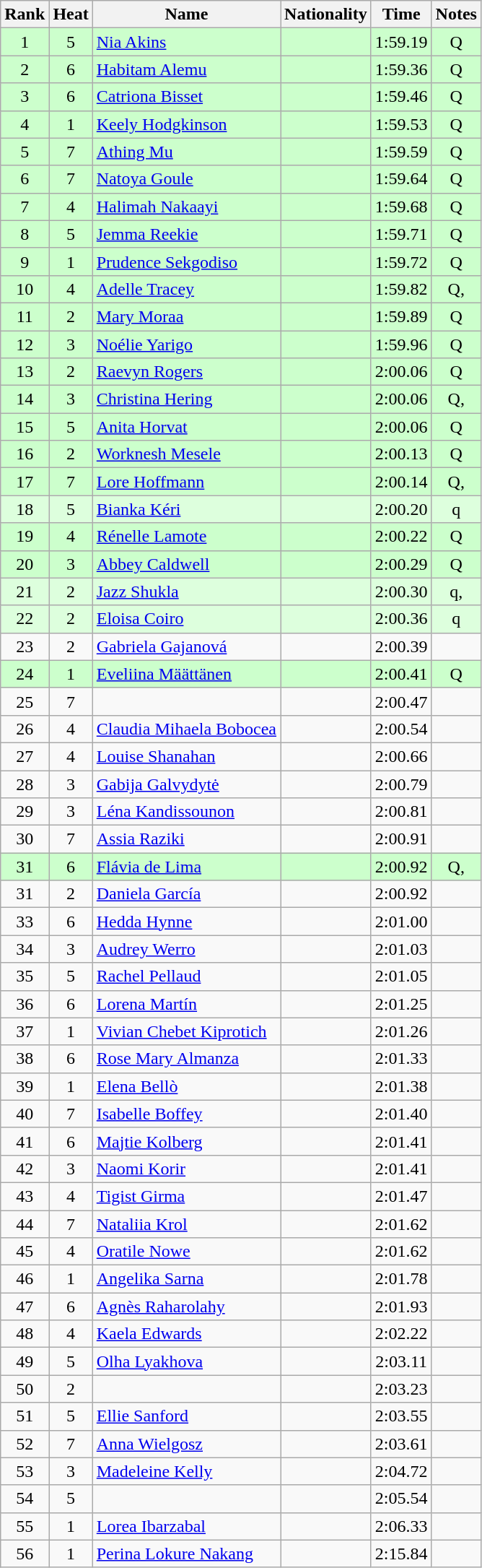<table class="wikitable sortable" style="text-align:center">
<tr>
<th>Rank</th>
<th>Heat</th>
<th>Name</th>
<th>Nationality</th>
<th>Time</th>
<th>Notes</th>
</tr>
<tr bgcolor=ccffcc>
<td>1</td>
<td>5</td>
<td align="left"><a href='#'>Nia Akins</a></td>
<td align="left"></td>
<td>1:59.19</td>
<td>Q</td>
</tr>
<tr bgcolor=ccffcc>
<td>2</td>
<td>6</td>
<td align="left"><a href='#'>Habitam Alemu</a></td>
<td align="left"></td>
<td>1:59.36</td>
<td>Q</td>
</tr>
<tr bgcolor=ccffcc>
<td>3</td>
<td>6</td>
<td align="left"><a href='#'>Catriona Bisset</a></td>
<td align="left"></td>
<td>1:59.46</td>
<td>Q</td>
</tr>
<tr bgcolor=ccffcc>
<td>4</td>
<td>1</td>
<td align="left"><a href='#'>Keely Hodgkinson</a></td>
<td align="left"></td>
<td>1:59.53</td>
<td>Q</td>
</tr>
<tr bgcolor=ccffcc>
<td>5</td>
<td>7</td>
<td align=left><a href='#'>Athing Mu</a></td>
<td align="left"></td>
<td>1:59.59</td>
<td>Q</td>
</tr>
<tr bgcolor=ccffcc>
<td>6</td>
<td>7</td>
<td align="left"><a href='#'>Natoya Goule</a></td>
<td align="left"></td>
<td>1:59.64</td>
<td>Q</td>
</tr>
<tr bgcolor=ccffcc>
<td>7</td>
<td>4</td>
<td align="left"><a href='#'>Halimah Nakaayi</a></td>
<td align="left"></td>
<td>1:59.68</td>
<td>Q</td>
</tr>
<tr bgcolor=ccffcc>
<td>8</td>
<td>5</td>
<td align="left"><a href='#'>Jemma Reekie</a></td>
<td align="left"></td>
<td>1:59.71</td>
<td>Q</td>
</tr>
<tr bgcolor=ccffcc>
<td>9</td>
<td>1</td>
<td align="left"><a href='#'>Prudence Sekgodiso</a></td>
<td align="left"></td>
<td>1:59.72</td>
<td>Q</td>
</tr>
<tr bgcolor=ccffcc>
<td>10</td>
<td>4</td>
<td align="left"><a href='#'>Adelle Tracey</a></td>
<td align="left"></td>
<td>1:59.82</td>
<td>Q, </td>
</tr>
<tr bgcolor=ccffcc>
<td>11</td>
<td>2</td>
<td align="left"><a href='#'>Mary Moraa</a></td>
<td align="left"></td>
<td>1:59.89</td>
<td>Q</td>
</tr>
<tr bgcolor=ccffcc>
<td>12</td>
<td>3</td>
<td align="left"><a href='#'>Noélie Yarigo</a></td>
<td align="left"></td>
<td>1:59.96</td>
<td>Q</td>
</tr>
<tr bgcolor=ccffcc>
<td>13</td>
<td>2</td>
<td align="left"><a href='#'>Raevyn Rogers</a></td>
<td align="left"></td>
<td>2:00.06 </td>
<td>Q</td>
</tr>
<tr bgcolor=ccffcc>
<td>14</td>
<td>3</td>
<td align="left"><a href='#'>Christina Hering</a></td>
<td align="left"></td>
<td>2:00.06 </td>
<td>Q, </td>
</tr>
<tr bgcolor=ccffcc>
<td>15</td>
<td>5</td>
<td align="left"><a href='#'>Anita Horvat</a></td>
<td align="left"></td>
<td>2:00.06 </td>
<td>Q</td>
</tr>
<tr bgcolor=ccffcc>
<td>16</td>
<td>2</td>
<td align="left"><a href='#'>Worknesh Mesele</a></td>
<td align="left"></td>
<td>2:00.13</td>
<td>Q</td>
</tr>
<tr bgcolor=ccffcc>
<td>17</td>
<td>7</td>
<td align="left"><a href='#'>Lore Hoffmann</a></td>
<td align="left"></td>
<td>2:00.14</td>
<td>Q, </td>
</tr>
<tr bgcolor=ddffdd>
<td>18</td>
<td>5</td>
<td align="left"><a href='#'>Bianka Kéri</a></td>
<td align="left"></td>
<td>2:00.20</td>
<td>q</td>
</tr>
<tr bgcolor=ccffcc>
<td>19</td>
<td>4</td>
<td align="left"><a href='#'>Rénelle Lamote</a></td>
<td align="left"></td>
<td>2:00.22</td>
<td>Q</td>
</tr>
<tr bgcolor=ccffcc>
<td>20</td>
<td>3</td>
<td align="left"><a href='#'>Abbey Caldwell</a></td>
<td align="left"></td>
<td>2:00.29</td>
<td>Q</td>
</tr>
<tr bgcolor=ddffdd>
<td>21</td>
<td>2</td>
<td align="left"><a href='#'>Jazz Shukla</a></td>
<td align="left"></td>
<td>2:00.30</td>
<td>q, </td>
</tr>
<tr bgcolor=ddffdd>
<td>22</td>
<td>2</td>
<td align="left"><a href='#'>Eloisa Coiro</a></td>
<td align="left"></td>
<td>2:00.36</td>
<td>q</td>
</tr>
<tr>
<td>23</td>
<td>2</td>
<td align=left><a href='#'>Gabriela Gajanová</a></td>
<td align="left"></td>
<td>2:00.39</td>
<td></td>
</tr>
<tr bgcolor=ccffcc>
<td>24</td>
<td>1</td>
<td align="left"><a href='#'>Eveliina Määttänen</a></td>
<td align="left"></td>
<td>2:00.41</td>
<td>Q</td>
</tr>
<tr>
<td>25</td>
<td>7</td>
<td align="left"></td>
<td align="left"></td>
<td>2:00.47</td>
<td></td>
</tr>
<tr>
<td>26</td>
<td>4</td>
<td align="left"><a href='#'>Claudia Mihaela Bobocea</a></td>
<td align="left"></td>
<td>2:00.54</td>
<td></td>
</tr>
<tr>
<td>27</td>
<td>4</td>
<td align="left"><a href='#'>Louise Shanahan</a></td>
<td align="left"></td>
<td>2:00.66</td>
<td></td>
</tr>
<tr>
<td>28</td>
<td>3</td>
<td align="left"><a href='#'>Gabija Galvydytė</a></td>
<td align="left"></td>
<td>2:00.79</td>
<td></td>
</tr>
<tr>
<td>29</td>
<td>3</td>
<td align=left><a href='#'>Léna Kandissounon</a></td>
<td align="left"></td>
<td>2:00.81</td>
<td></td>
</tr>
<tr>
<td>30</td>
<td>7</td>
<td align="left"><a href='#'>Assia Raziki</a></td>
<td align="left"></td>
<td>2:00.91</td>
<td></td>
</tr>
<tr bgcolor=ccffcc>
<td>31</td>
<td>6</td>
<td align=left><a href='#'>Flávia de Lima</a></td>
<td align="left"></td>
<td>2:00.92 </td>
<td>Q, </td>
</tr>
<tr>
<td>31</td>
<td>2</td>
<td align="left"><a href='#'>Daniela García</a></td>
<td align="left"></td>
<td>2:00.92 </td>
<td></td>
</tr>
<tr>
<td>33</td>
<td>6</td>
<td align="left"><a href='#'>Hedda Hynne</a></td>
<td align="left"></td>
<td>2:01.00</td>
<td></td>
</tr>
<tr>
<td>34</td>
<td>3</td>
<td align="left"><a href='#'>Audrey Werro</a></td>
<td align="left"></td>
<td>2:01.03</td>
<td></td>
</tr>
<tr>
<td>35</td>
<td>5</td>
<td align="left"><a href='#'>Rachel Pellaud</a></td>
<td align="left"></td>
<td>2:01.05</td>
<td></td>
</tr>
<tr>
<td>36</td>
<td>6</td>
<td align="left"><a href='#'>Lorena Martín</a></td>
<td align="left"></td>
<td>2:01.25</td>
<td></td>
</tr>
<tr>
<td>37</td>
<td>1</td>
<td align="left"><a href='#'>Vivian Chebet Kiprotich</a></td>
<td align="left"></td>
<td>2:01.26</td>
<td></td>
</tr>
<tr>
<td>38</td>
<td>6</td>
<td align="left"><a href='#'>Rose Mary Almanza</a></td>
<td align="left"></td>
<td>2:01.33</td>
<td></td>
</tr>
<tr>
<td>39</td>
<td>1</td>
<td align="left"><a href='#'>Elena Bellò</a></td>
<td align="left"></td>
<td>2:01.38</td>
<td></td>
</tr>
<tr>
<td>40</td>
<td>7</td>
<td align="left"><a href='#'>Isabelle Boffey</a></td>
<td align="left"></td>
<td>2:01.40</td>
<td></td>
</tr>
<tr>
<td>41</td>
<td>6</td>
<td align="left"><a href='#'>Majtie Kolberg</a></td>
<td align="left"></td>
<td>2:01.41 </td>
<td></td>
</tr>
<tr>
<td>42</td>
<td>3</td>
<td align="left"><a href='#'>Naomi Korir</a></td>
<td align="left"></td>
<td>2:01.41 </td>
<td></td>
</tr>
<tr>
<td>43</td>
<td>4</td>
<td align=left><a href='#'>Tigist Girma</a></td>
<td align="left"></td>
<td>2:01.47</td>
<td></td>
</tr>
<tr>
<td>44</td>
<td>7</td>
<td align=left><a href='#'>Natalіia Krol</a></td>
<td align="left"></td>
<td>2:01.62 </td>
<td></td>
</tr>
<tr>
<td>45</td>
<td>4</td>
<td align="left"><a href='#'>Oratile Nowe</a></td>
<td align="left"></td>
<td>2:01.62 </td>
<td></td>
</tr>
<tr>
<td>46</td>
<td>1</td>
<td align="left"><a href='#'>Angelika Sarna</a></td>
<td align="left"></td>
<td>2:01.78</td>
<td></td>
</tr>
<tr>
<td>47</td>
<td>6</td>
<td align="left"><a href='#'>Agnès Raharolahy</a></td>
<td align="left"></td>
<td>2:01.93</td>
<td></td>
</tr>
<tr>
<td>48</td>
<td>4</td>
<td align="left"><a href='#'>Kaela Edwards</a></td>
<td align="left"></td>
<td>2:02.22</td>
<td></td>
</tr>
<tr>
<td>49</td>
<td>5</td>
<td align="left"><a href='#'>Olha Lyakhova</a></td>
<td align="left"></td>
<td>2:03.11</td>
<td></td>
</tr>
<tr>
<td>50</td>
<td>2</td>
<td align="left"></td>
<td align="left"></td>
<td>2:03.23</td>
<td></td>
</tr>
<tr>
<td>51</td>
<td>5</td>
<td align="left"><a href='#'>Ellie Sanford</a></td>
<td align="left"></td>
<td>2:03.55</td>
<td></td>
</tr>
<tr>
<td>52</td>
<td>7</td>
<td align="left"><a href='#'>Anna Wielgosz</a></td>
<td align="left"></td>
<td>2:03.61</td>
<td></td>
</tr>
<tr>
<td>53</td>
<td>3</td>
<td align="left"><a href='#'>Madeleine Kelly</a></td>
<td align="left"></td>
<td>2:04.72</td>
<td></td>
</tr>
<tr>
<td>54</td>
<td>5</td>
<td align="left"></td>
<td align="left"></td>
<td>2:05.54</td>
<td></td>
</tr>
<tr>
<td>55</td>
<td>1</td>
<td align="left"><a href='#'>Lorea Ibarzabal</a></td>
<td align="left"></td>
<td>2:06.33</td>
<td></td>
</tr>
<tr>
<td>56</td>
<td>1</td>
<td align="left"><a href='#'>Perina Lokure Nakang</a></td>
<td align="left"></td>
<td>2:15.84</td>
<td></td>
</tr>
</table>
